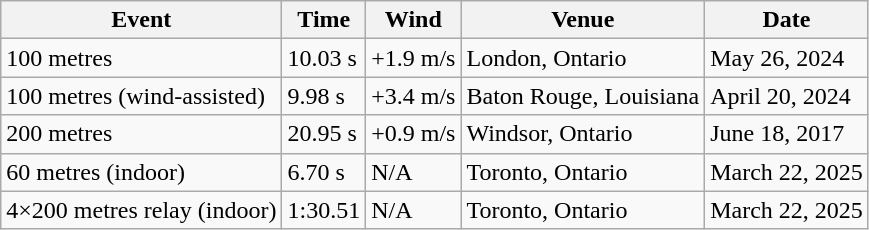<table class="wikitable">
<tr>
<th>Event</th>
<th>Time</th>
<th>Wind</th>
<th>Venue</th>
<th>Date</th>
</tr>
<tr>
<td>100 metres</td>
<td>10.03 s</td>
<td>+1.9 m/s</td>
<td>London, Ontario</td>
<td>May 26, 2024</td>
</tr>
<tr>
<td>100 metres (wind-assisted)</td>
<td>9.98 s</td>
<td>+3.4 m/s</td>
<td>Baton Rouge, Louisiana</td>
<td>April 20, 2024</td>
</tr>
<tr>
<td>200 metres</td>
<td>20.95 s</td>
<td>+0.9 m/s</td>
<td>Windsor, Ontario</td>
<td>June 18, 2017</td>
</tr>
<tr>
<td>60 metres (indoor)</td>
<td>6.70 s</td>
<td>N/A</td>
<td>Toronto, Ontario</td>
<td>March 22, 2025</td>
</tr>
<tr>
<td>4×200 metres relay (indoor)</td>
<td>1:30.51</td>
<td>N/A</td>
<td>Toronto, Ontario</td>
<td>March 22, 2025</td>
</tr>
</table>
